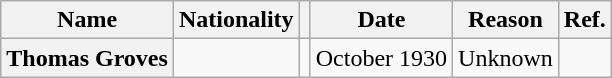<table class="wikitable plainrowheaders">
<tr>
<th scope="col">Name</th>
<th scope="col">Nationality</th>
<th scope="col"></th>
<th scope="col">Date</th>
<th scope="col">Reason</th>
<th scope="col">Ref.</th>
</tr>
<tr>
<th scope="row">Thomas Groves</th>
<td></td>
<td align="center"></td>
<td>October 1930</td>
<td>Unknown</td>
<td align="center"></td>
</tr>
</table>
